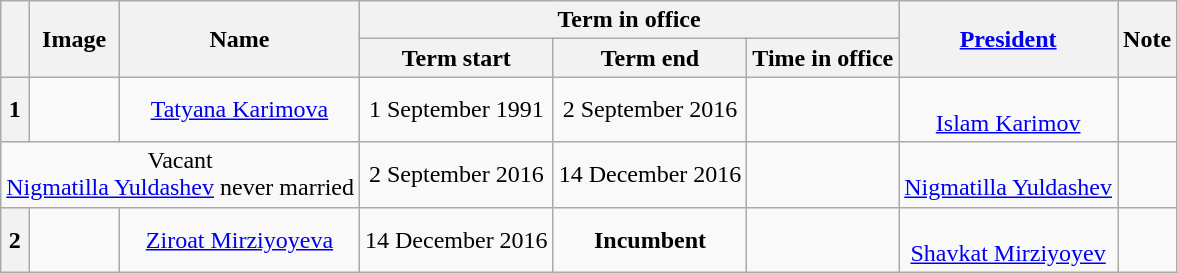<table class="wikitable" style="text-align:center">
<tr>
<th rowspan="2"></th>
<th rowspan="2">Image</th>
<th rowspan="2">Name<br></th>
<th colspan="3">Term in office</th>
<th rowspan="2"><a href='#'>President</a><br></th>
<th rowspan="2">Note</th>
</tr>
<tr>
<th>Term start</th>
<th>Term end</th>
<th>Time in office</th>
</tr>
<tr>
<th><strong>1</strong></th>
<td></td>
<td><a href='#'>Tatyana Karimova</a><br></td>
<td>1 September 1991</td>
<td>2 September 2016</td>
<td></td>
<td><br><a href='#'>Islam Karimov</a><br></td>
<td></td>
</tr>
<tr>
<td colspan="3">Vacant<br><a href='#'>Nigmatilla Yuldashev</a> never married</td>
<td>2 September 2016</td>
<td>14 December 2016</td>
<td></td>
<td><br><a href='#'>Nigmatilla Yuldashev</a><br></td>
<td></td>
</tr>
<tr>
<th><strong>2</strong></th>
<td></td>
<td><a href='#'>Ziroat Mirziyoyeva</a><br></td>
<td>14 December 2016</td>
<td><strong>Incumbent</strong></td>
<td></td>
<td><br><a href='#'>Shavkat Mirziyoyev</a><br></td>
<td></td>
</tr>
</table>
